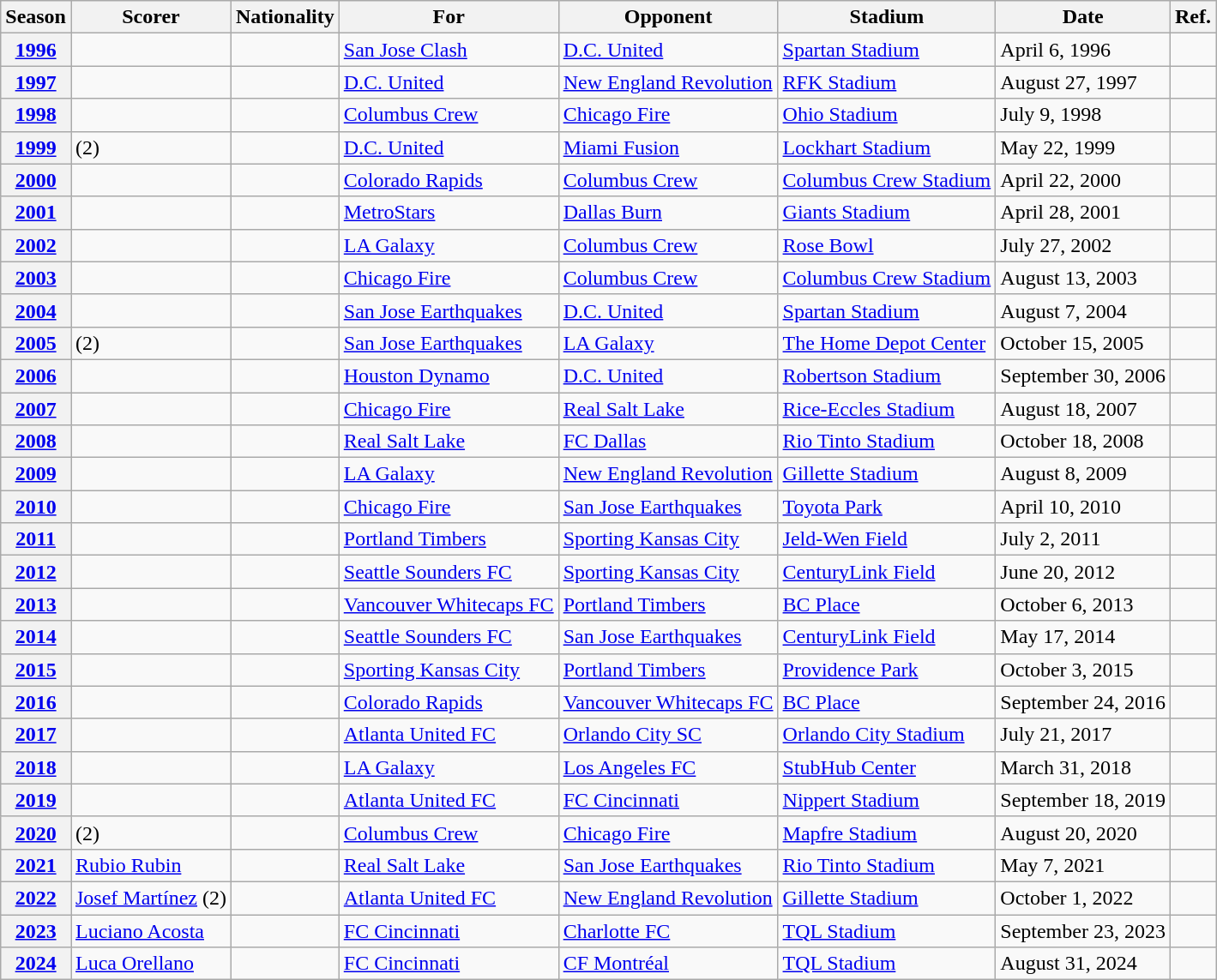<table class="wikitable sortable">
<tr>
<th>Season</th>
<th>Scorer</th>
<th>Nationality</th>
<th>For</th>
<th>Opponent</th>
<th>Stadium</th>
<th>Date</th>
<th>Ref.</th>
</tr>
<tr>
<th scope="row"><a href='#'>1996</a></th>
<td></td>
<td></td>
<td><a href='#'>San Jose Clash</a></td>
<td><a href='#'>D.C. United</a></td>
<td><a href='#'>Spartan Stadium</a></td>
<td>April 6, 1996</td>
<td></td>
</tr>
<tr>
<th scope="row"><a href='#'>1997</a></th>
<td></td>
<td></td>
<td><a href='#'>D.C. United</a></td>
<td><a href='#'>New England Revolution</a></td>
<td><a href='#'>RFK Stadium</a></td>
<td>August 27, 1997</td>
<td></td>
</tr>
<tr>
<th scope="row"><a href='#'>1998</a></th>
<td></td>
<td></td>
<td><a href='#'>Columbus Crew</a></td>
<td><a href='#'>Chicago Fire</a></td>
<td><a href='#'>Ohio Stadium</a></td>
<td>July 9, 1998</td>
<td></td>
</tr>
<tr>
<th scope="row"><a href='#'>1999</a></th>
<td> (2)</td>
<td></td>
<td><a href='#'>D.C. United</a></td>
<td><a href='#'>Miami Fusion</a></td>
<td><a href='#'>Lockhart Stadium</a></td>
<td>May 22, 1999</td>
<td></td>
</tr>
<tr>
<th scope="row"><a href='#'>2000</a></th>
<td></td>
<td></td>
<td><a href='#'>Colorado Rapids</a></td>
<td><a href='#'>Columbus Crew</a></td>
<td><a href='#'>Columbus Crew Stadium</a></td>
<td>April 22, 2000</td>
<td></td>
</tr>
<tr>
<th scope="row"><a href='#'>2001</a></th>
<td></td>
<td></td>
<td><a href='#'>MetroStars</a></td>
<td><a href='#'>Dallas Burn</a></td>
<td><a href='#'>Giants Stadium</a></td>
<td>April 28, 2001</td>
<td></td>
</tr>
<tr>
<th scope="row"><a href='#'>2002</a></th>
<td></td>
<td></td>
<td><a href='#'>LA Galaxy</a></td>
<td><a href='#'>Columbus Crew</a></td>
<td><a href='#'>Rose Bowl</a></td>
<td>July 27, 2002</td>
<td></td>
</tr>
<tr>
<th scope="row"><a href='#'>2003</a></th>
<td></td>
<td></td>
<td><a href='#'>Chicago Fire</a></td>
<td><a href='#'>Columbus Crew</a></td>
<td><a href='#'>Columbus Crew Stadium</a></td>
<td>August 13, 2003</td>
<td></td>
</tr>
<tr>
<th scope="row"><a href='#'>2004</a></th>
<td></td>
<td></td>
<td><a href='#'>San Jose Earthquakes</a></td>
<td><a href='#'>D.C. United</a></td>
<td><a href='#'>Spartan Stadium</a></td>
<td>August 7, 2004</td>
<td></td>
</tr>
<tr>
<th scope="row"><a href='#'>2005</a></th>
<td> (2)</td>
<td></td>
<td><a href='#'>San Jose Earthquakes</a></td>
<td><a href='#'>LA Galaxy</a></td>
<td><a href='#'>The Home Depot Center</a></td>
<td>October 15, 2005</td>
<td></td>
</tr>
<tr>
<th scope="row"><a href='#'>2006</a></th>
<td></td>
<td></td>
<td><a href='#'>Houston Dynamo</a></td>
<td><a href='#'>D.C. United</a></td>
<td><a href='#'>Robertson Stadium</a></td>
<td>September 30, 2006</td>
<td></td>
</tr>
<tr>
<th scope="row"><a href='#'>2007</a></th>
<td></td>
<td></td>
<td><a href='#'>Chicago Fire</a></td>
<td><a href='#'>Real Salt Lake</a></td>
<td><a href='#'>Rice-Eccles Stadium</a></td>
<td>August 18, 2007</td>
<td></td>
</tr>
<tr>
<th scope="row"><a href='#'>2008</a></th>
<td></td>
<td></td>
<td><a href='#'>Real Salt Lake</a></td>
<td><a href='#'>FC Dallas</a></td>
<td><a href='#'>Rio Tinto Stadium</a></td>
<td>October 18, 2008</td>
<td></td>
</tr>
<tr>
<th scope="row"><a href='#'>2009</a></th>
<td></td>
<td></td>
<td><a href='#'>LA Galaxy</a></td>
<td><a href='#'>New England Revolution</a></td>
<td><a href='#'>Gillette Stadium</a></td>
<td>August 8, 2009</td>
<td></td>
</tr>
<tr>
<th scope="row"><a href='#'>2010</a></th>
<td></td>
<td></td>
<td><a href='#'>Chicago Fire</a></td>
<td><a href='#'>San Jose Earthquakes</a></td>
<td><a href='#'>Toyota Park</a></td>
<td>April 10, 2010</td>
<td></td>
</tr>
<tr>
<th scope="row"><a href='#'>2011</a></th>
<td></td>
<td></td>
<td><a href='#'>Portland Timbers</a></td>
<td><a href='#'>Sporting Kansas City</a></td>
<td><a href='#'>Jeld-Wen Field</a></td>
<td>July 2, 2011</td>
<td></td>
</tr>
<tr>
<th scope="row"><a href='#'>2012</a></th>
<td></td>
<td></td>
<td><a href='#'>Seattle Sounders FC</a></td>
<td><a href='#'>Sporting Kansas City</a></td>
<td><a href='#'>CenturyLink Field</a></td>
<td>June 20, 2012</td>
<td></td>
</tr>
<tr>
<th scope="row"><a href='#'>2013</a></th>
<td></td>
<td></td>
<td><a href='#'>Vancouver Whitecaps FC</a></td>
<td><a href='#'>Portland Timbers</a></td>
<td><a href='#'>BC Place</a></td>
<td>October 6, 2013</td>
<td></td>
</tr>
<tr>
<th scope="row"><a href='#'>2014</a></th>
<td></td>
<td></td>
<td><a href='#'>Seattle Sounders FC</a></td>
<td><a href='#'>San Jose Earthquakes</a></td>
<td><a href='#'>CenturyLink Field</a></td>
<td>May 17, 2014</td>
<td></td>
</tr>
<tr>
<th scope="row"><a href='#'>2015</a></th>
<td></td>
<td></td>
<td><a href='#'>Sporting Kansas City</a></td>
<td><a href='#'>Portland Timbers</a></td>
<td><a href='#'>Providence Park</a></td>
<td>October 3, 2015</td>
<td></td>
</tr>
<tr>
<th scope="row"><a href='#'>2016</a></th>
<td></td>
<td></td>
<td><a href='#'>Colorado Rapids</a></td>
<td><a href='#'>Vancouver Whitecaps FC</a></td>
<td><a href='#'>BC Place</a></td>
<td>September 24, 2016</td>
<td></td>
</tr>
<tr>
<th scope="row"><a href='#'>2017</a></th>
<td></td>
<td></td>
<td><a href='#'>Atlanta United FC</a></td>
<td><a href='#'>Orlando City SC</a></td>
<td><a href='#'>Orlando City Stadium</a></td>
<td>July 21, 2017</td>
<td></td>
</tr>
<tr>
<th scope="row"><a href='#'>2018</a></th>
<td></td>
<td></td>
<td><a href='#'>LA Galaxy</a></td>
<td><a href='#'>Los Angeles FC</a></td>
<td><a href='#'>StubHub Center</a></td>
<td>March 31, 2018</td>
<td></td>
</tr>
<tr>
<th scope="row"><a href='#'>2019</a></th>
<td></td>
<td></td>
<td><a href='#'>Atlanta United FC</a></td>
<td><a href='#'>FC Cincinnati</a></td>
<td><a href='#'>Nippert Stadium</a></td>
<td>September 18, 2019</td>
<td></td>
</tr>
<tr>
<th scope="row"><a href='#'>2020</a></th>
<td> (2)</td>
<td></td>
<td><a href='#'>Columbus Crew</a></td>
<td><a href='#'>Chicago Fire</a></td>
<td><a href='#'>Mapfre Stadium</a></td>
<td>August 20, 2020</td>
<td></td>
</tr>
<tr>
<th scope="row"><a href='#'>2021</a></th>
<td><a href='#'>Rubio Rubin</a></td>
<td></td>
<td><a href='#'>Real Salt Lake</a></td>
<td><a href='#'>San Jose Earthquakes</a></td>
<td><a href='#'>Rio Tinto Stadium</a></td>
<td>May 7, 2021</td>
<td></td>
</tr>
<tr>
<th scope="row"><a href='#'>2022</a></th>
<td><a href='#'>Josef Martínez</a> (2)</td>
<td></td>
<td><a href='#'>Atlanta United FC</a></td>
<td><a href='#'>New England Revolution</a></td>
<td><a href='#'>Gillette Stadium</a></td>
<td>October 1, 2022</td>
<td></td>
</tr>
<tr>
<th scope="row"><a href='#'>2023</a></th>
<td><a href='#'>Luciano Acosta</a></td>
<td></td>
<td><a href='#'>FC Cincinnati</a></td>
<td><a href='#'>Charlotte FC</a></td>
<td><a href='#'>TQL Stadium</a></td>
<td>September 23, 2023</td>
<td></td>
</tr>
<tr>
<th scope="row"><a href='#'>2024</a></th>
<td><a href='#'>Luca Orellano</a></td>
<td></td>
<td><a href='#'>FC Cincinnati</a></td>
<td><a href='#'>CF Montréal</a></td>
<td><a href='#'>TQL Stadium</a></td>
<td>August 31, 2024</td>
<td></td>
</tr>
</table>
